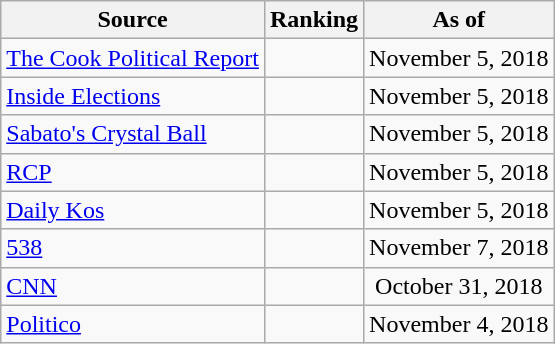<table class="wikitable" style="text-align:center">
<tr>
<th>Source</th>
<th>Ranking</th>
<th>As of</th>
</tr>
<tr>
<td style="text-align:left"><a href='#'>The Cook Political Report</a></td>
<td></td>
<td>November 5, 2018</td>
</tr>
<tr>
<td style="text-align:left"><a href='#'>Inside Elections</a></td>
<td></td>
<td>November 5, 2018</td>
</tr>
<tr>
<td style="text-align:left"><a href='#'>Sabato's Crystal Ball</a></td>
<td></td>
<td>November 5, 2018</td>
</tr>
<tr>
<td style="text-align:left"><a href='#'>RCP</a></td>
<td></td>
<td>November 5, 2018</td>
</tr>
<tr>
<td style="text-align:left"><a href='#'>Daily Kos</a></td>
<td></td>
<td>November 5, 2018</td>
</tr>
<tr>
<td style="text-align:left"><a href='#'>538</a></td>
<td></td>
<td>November 7, 2018</td>
</tr>
<tr>
<td style="text-align:left"><a href='#'>CNN</a></td>
<td></td>
<td>October 31, 2018</td>
</tr>
<tr>
<td style="text-align:left"><a href='#'>Politico</a></td>
<td></td>
<td>November 4, 2018</td>
</tr>
</table>
